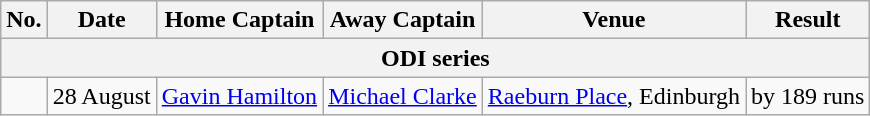<table class="wikitable">
<tr>
<th>No.</th>
<th>Date</th>
<th>Home Captain</th>
<th>Away Captain</th>
<th>Venue</th>
<th>Result</th>
</tr>
<tr>
<th colspan="9">ODI series</th>
</tr>
<tr>
<td></td>
<td>28 August</td>
<td><a href='#'>Gavin Hamilton</a></td>
<td><a href='#'>Michael Clarke</a></td>
<td><a href='#'>Raeburn Place</a>, Edinburgh</td>
<td> by 189 runs</td>
</tr>
</table>
